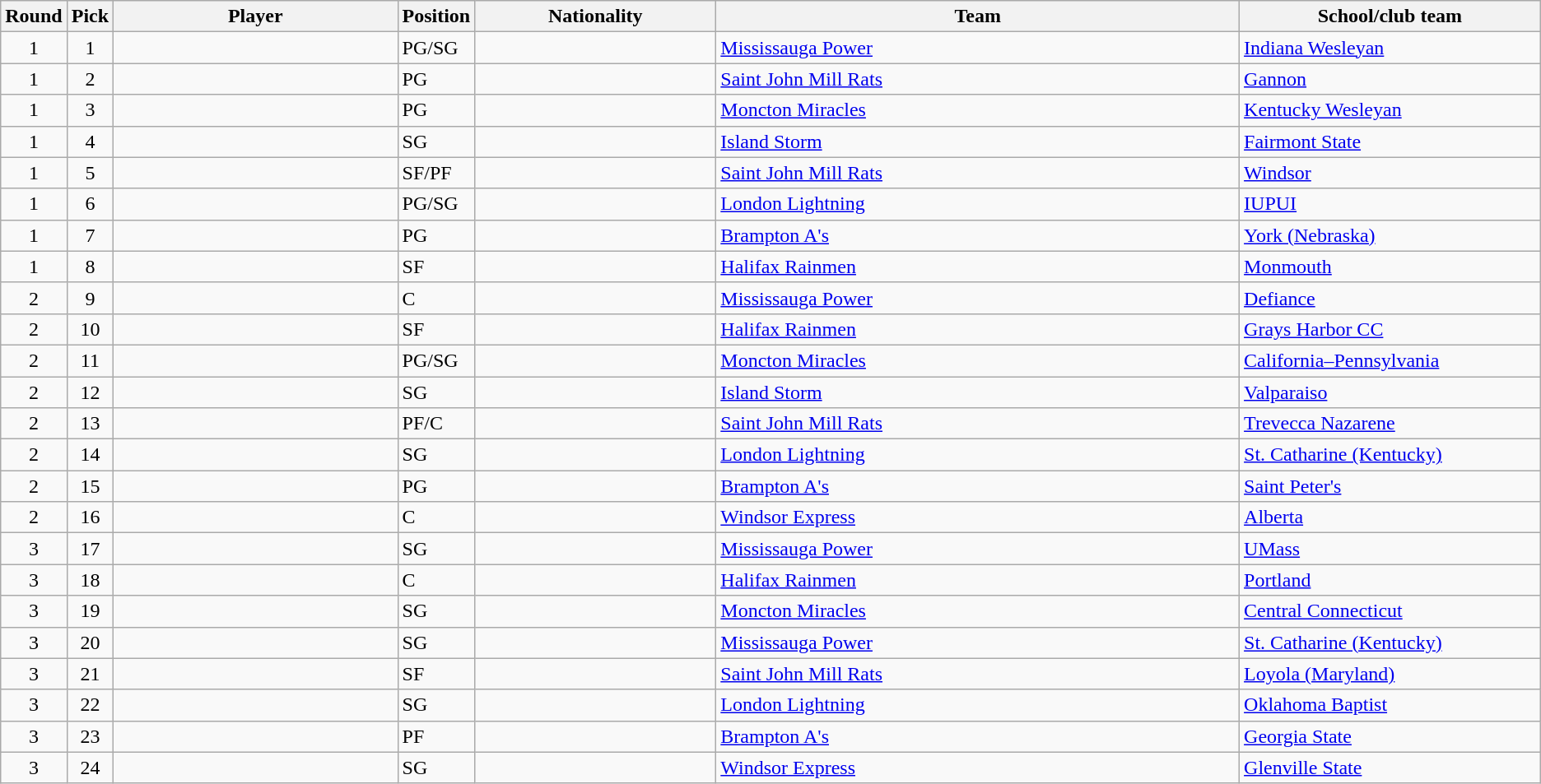<table class="wikitable sortable sortable">
<tr>
<th width="1%">Round</th>
<th width="1%">Pick</th>
<th width="19%">Player</th>
<th width="1%">Position</th>
<th width="16%">Nationality</th>
<th width="35%">Team</th>
<th width="20%">School/club team</th>
</tr>
<tr>
<td align=center>1</td>
<td align=center>1</td>
<td></td>
<td>PG/SG</td>
<td></td>
<td><a href='#'>Mississauga Power</a></td>
<td><a href='#'>Indiana Wesleyan</a></td>
</tr>
<tr>
<td align=center>1</td>
<td align=center>2</td>
<td></td>
<td>PG</td>
<td></td>
<td><a href='#'>Saint John Mill Rats</a></td>
<td><a href='#'>Gannon</a></td>
</tr>
<tr>
<td align=center>1</td>
<td align=center>3</td>
<td></td>
<td>PG</td>
<td></td>
<td><a href='#'>Moncton Miracles</a></td>
<td><a href='#'>Kentucky Wesleyan</a></td>
</tr>
<tr>
<td align=center>1</td>
<td align=center>4</td>
<td></td>
<td>SG</td>
<td></td>
<td><a href='#'>Island Storm</a></td>
<td><a href='#'>Fairmont State</a></td>
</tr>
<tr>
<td align=center>1</td>
<td align=center>5</td>
<td></td>
<td>SF/PF</td>
<td></td>
<td><a href='#'>Saint John Mill Rats</a></td>
<td><a href='#'>Windsor</a></td>
</tr>
<tr>
<td align=center>1</td>
<td align=center>6</td>
<td></td>
<td>PG/SG</td>
<td></td>
<td><a href='#'>London Lightning</a></td>
<td><a href='#'>IUPUI</a></td>
</tr>
<tr>
<td align=center>1</td>
<td align=center>7</td>
<td></td>
<td>PG</td>
<td></td>
<td><a href='#'>Brampton A's</a></td>
<td><a href='#'>York (Nebraska)</a></td>
</tr>
<tr>
<td align=center>1</td>
<td align=center>8</td>
<td></td>
<td>SF</td>
<td></td>
<td><a href='#'>Halifax Rainmen</a></td>
<td><a href='#'>Monmouth</a></td>
</tr>
<tr>
<td align=center>2</td>
<td align=center>9</td>
<td></td>
<td>C</td>
<td></td>
<td><a href='#'>Mississauga Power</a></td>
<td><a href='#'>Defiance</a></td>
</tr>
<tr>
<td align=center>2</td>
<td align=center>10</td>
<td></td>
<td>SF</td>
<td></td>
<td><a href='#'>Halifax Rainmen</a></td>
<td><a href='#'>Grays Harbor CC</a></td>
</tr>
<tr>
<td align=center>2</td>
<td align=center>11</td>
<td></td>
<td>PG/SG</td>
<td></td>
<td><a href='#'>Moncton Miracles</a></td>
<td><a href='#'>California–Pennsylvania</a></td>
</tr>
<tr>
<td align=center>2</td>
<td align=center>12</td>
<td></td>
<td>SG</td>
<td></td>
<td><a href='#'>Island Storm</a></td>
<td><a href='#'>Valparaiso</a></td>
</tr>
<tr>
<td align=center>2</td>
<td align=center>13</td>
<td></td>
<td>PF/C</td>
<td></td>
<td><a href='#'>Saint John Mill Rats</a></td>
<td><a href='#'>Trevecca Nazarene</a></td>
</tr>
<tr>
<td align=center>2</td>
<td align=center>14</td>
<td></td>
<td>SG</td>
<td></td>
<td><a href='#'>London Lightning</a></td>
<td><a href='#'>St. Catharine (Kentucky)</a></td>
</tr>
<tr>
<td align=center>2</td>
<td align=center>15</td>
<td></td>
<td>PG</td>
<td></td>
<td><a href='#'>Brampton A's</a></td>
<td><a href='#'>Saint Peter's</a></td>
</tr>
<tr>
<td align=center>2</td>
<td align=center>16</td>
<td></td>
<td>C</td>
<td></td>
<td><a href='#'>Windsor Express</a></td>
<td><a href='#'>Alberta</a></td>
</tr>
<tr>
<td align=center>3</td>
<td align=center>17</td>
<td></td>
<td>SG</td>
<td></td>
<td><a href='#'>Mississauga Power</a></td>
<td><a href='#'>UMass</a></td>
</tr>
<tr>
<td align=center>3</td>
<td align=center>18</td>
<td></td>
<td>C</td>
<td></td>
<td><a href='#'>Halifax Rainmen</a></td>
<td><a href='#'>Portland</a></td>
</tr>
<tr>
<td align=center>3</td>
<td align=center>19</td>
<td></td>
<td>SG</td>
<td></td>
<td><a href='#'>Moncton Miracles</a></td>
<td><a href='#'>Central Connecticut</a></td>
</tr>
<tr>
<td align=center>3</td>
<td align=center>20</td>
<td></td>
<td>SG</td>
<td></td>
<td><a href='#'>Mississauga Power</a></td>
<td><a href='#'>St. Catharine (Kentucky)</a></td>
</tr>
<tr>
<td align=center>3</td>
<td align=center>21</td>
<td></td>
<td>SF</td>
<td></td>
<td><a href='#'>Saint John Mill Rats</a></td>
<td><a href='#'>Loyola (Maryland)</a></td>
</tr>
<tr>
<td align=center>3</td>
<td align=center>22</td>
<td></td>
<td>SG</td>
<td></td>
<td><a href='#'>London Lightning</a></td>
<td><a href='#'>Oklahoma Baptist</a></td>
</tr>
<tr>
<td align=center>3</td>
<td align=center>23</td>
<td></td>
<td>PF</td>
<td></td>
<td><a href='#'>Brampton A's</a></td>
<td><a href='#'>Georgia State</a></td>
</tr>
<tr>
<td align=center>3</td>
<td align=center>24</td>
<td></td>
<td>SG</td>
<td></td>
<td><a href='#'>Windsor Express</a></td>
<td><a href='#'>Glenville State</a></td>
</tr>
</table>
